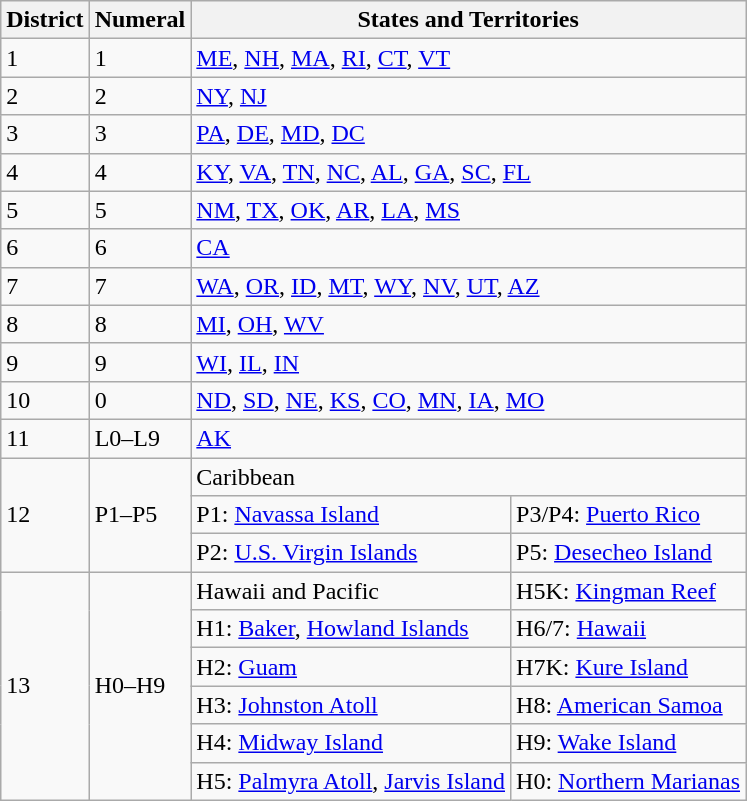<table class="wikitable" style="text-align:left">
<tr>
<th>District</th>
<th>Numeral</th>
<th colspan=2>States and Territories</th>
</tr>
<tr>
<td>1</td>
<td>1</td>
<td colspan=2><a href='#'>ME</a>, <a href='#'>NH</a>, <a href='#'>MA</a>, <a href='#'>RI</a>, <a href='#'>CT</a>, <a href='#'>VT</a></td>
</tr>
<tr>
<td>2</td>
<td>2</td>
<td colspan=2><a href='#'>NY</a>, <a href='#'>NJ</a></td>
</tr>
<tr>
<td>3</td>
<td>3</td>
<td colspan=2><a href='#'>PA</a>, <a href='#'>DE</a>, <a href='#'>MD</a>, <a href='#'>DC</a></td>
</tr>
<tr>
<td>4</td>
<td>4</td>
<td colspan=2><a href='#'>KY</a>, <a href='#'>VA</a>, <a href='#'>TN</a>, <a href='#'>NC</a>, <a href='#'>AL</a>, <a href='#'>GA</a>, <a href='#'>SC</a>, <a href='#'>FL</a></td>
</tr>
<tr>
<td>5</td>
<td>5</td>
<td colspan=2><a href='#'>NM</a>, <a href='#'>TX</a>, <a href='#'>OK</a>, <a href='#'>AR</a>, <a href='#'>LA</a>, <a href='#'>MS</a></td>
</tr>
<tr>
<td>6</td>
<td>6</td>
<td colspan=2><a href='#'>CA</a></td>
</tr>
<tr>
<td>7</td>
<td>7</td>
<td colspan=2><a href='#'>WA</a>, <a href='#'>OR</a>, <a href='#'>ID</a>, <a href='#'>MT</a>, <a href='#'>WY</a>, <a href='#'>NV</a>, <a href='#'>UT</a>, <a href='#'>AZ</a></td>
</tr>
<tr>
<td>8</td>
<td>8</td>
<td colspan=2><a href='#'>MI</a>, <a href='#'>OH</a>, <a href='#'>WV</a></td>
</tr>
<tr>
<td>9</td>
<td>9</td>
<td colspan=2><a href='#'>WI</a>, <a href='#'>IL</a>, <a href='#'>IN</a></td>
</tr>
<tr>
<td>10</td>
<td>0</td>
<td colspan=2><a href='#'>ND</a>, <a href='#'>SD</a>, <a href='#'>NE</a>, <a href='#'>KS</a>, <a href='#'>CO</a>, <a href='#'>MN</a>, <a href='#'>IA</a>, <a href='#'>MO</a></td>
</tr>
<tr>
<td>11</td>
<td>L0–L9</td>
<td colspan=2><a href='#'>AK</a></td>
</tr>
<tr>
<td rowspan=3>12</td>
<td rowspan=3>P1–P5</td>
<td colspan=2>Caribbean</td>
</tr>
<tr>
<td>P1: <a href='#'>Navassa Island</a></td>
<td>P3/P4: <a href='#'>Puerto Rico</a></td>
</tr>
<tr>
<td>P2: <a href='#'>U.S. Virgin Islands</a></td>
<td>P5: <a href='#'>Desecheo Island</a></td>
</tr>
<tr>
<td rowspan=6>13</td>
<td rowspan=6>H0–H9</td>
<td>Hawaii and Pacific</td>
<td>H5K: <a href='#'>Kingman Reef</a></td>
</tr>
<tr>
<td>H1: <a href='#'>Baker</a>, <a href='#'>Howland Islands</a></td>
<td>H6/7: <a href='#'>Hawaii</a></td>
</tr>
<tr>
<td>H2: <a href='#'>Guam</a></td>
<td>H7K: <a href='#'>Kure Island</a></td>
</tr>
<tr>
<td>H3: <a href='#'>Johnston Atoll</a></td>
<td>H8: <a href='#'>American Samoa</a></td>
</tr>
<tr>
<td>H4: <a href='#'>Midway Island</a></td>
<td>H9: <a href='#'>Wake Island</a></td>
</tr>
<tr>
<td>H5: <a href='#'>Palmyra Atoll</a>, <a href='#'>Jarvis Island</a></td>
<td>H0: <a href='#'>Northern Marianas</a></td>
</tr>
</table>
